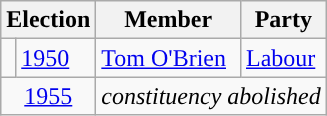<table class="wikitable">
<tr>
<th colspan="2">Election</th>
<th>Member</th>
<th>Party</th>
</tr>
<tr>
<td style="color:inherit;background-color: "></td>
<td><a href='#'>1950</a></td>
<td><a href='#'>Tom O'Brien</a></td>
<td><a href='#'>Labour</a></td>
</tr>
<tr>
<td colspan="2" align="center"><a href='#'>1955</a></td>
<td colspan="2"><em>constituency abolished</em></td>
</tr>
</table>
